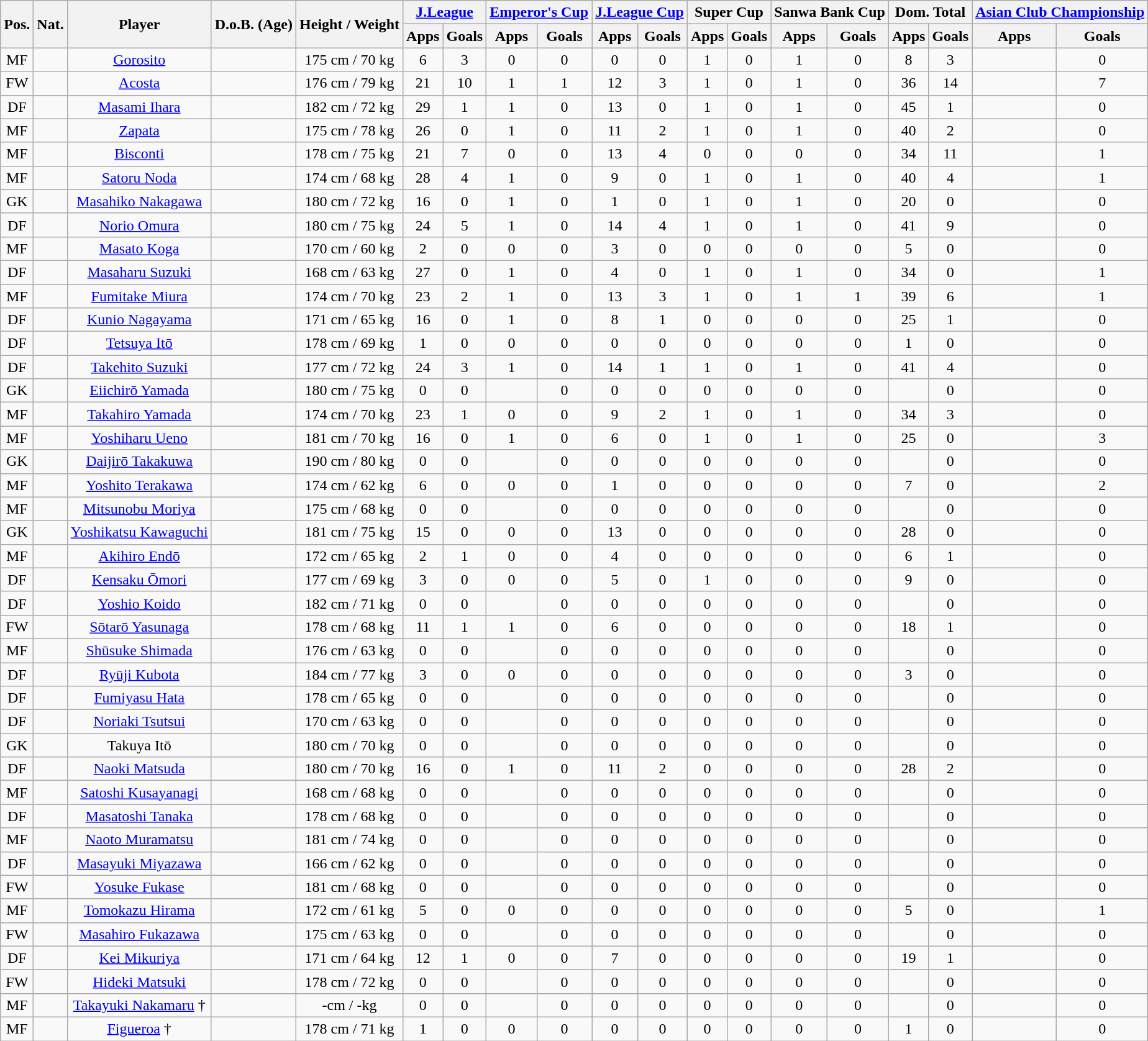<table class="wikitable" style="text-align:center;">
<tr>
<th rowspan="2">Pos.</th>
<th rowspan="2">Nat.</th>
<th rowspan="2">Player</th>
<th rowspan="2">D.o.B. (Age)</th>
<th rowspan="2">Height / Weight</th>
<th colspan="2"><a href='#'>J.League</a></th>
<th colspan="2"><a href='#'>Emperor's Cup</a></th>
<th colspan="2"><a href='#'>J.League Cup</a></th>
<th colspan="2">Super Cup</th>
<th colspan="2">Sanwa Bank Cup</th>
<th colspan="2">Dom. Total</th>
<th colspan="2"><a href='#'>Asian Club Championship</a></th>
</tr>
<tr>
<th>Apps</th>
<th>Goals</th>
<th>Apps</th>
<th>Goals</th>
<th>Apps</th>
<th>Goals</th>
<th>Apps</th>
<th>Goals</th>
<th>Apps</th>
<th>Goals</th>
<th>Apps</th>
<th>Goals</th>
<th>Apps</th>
<th>Goals</th>
</tr>
<tr>
<td>MF</td>
<td></td>
<td><a href='#'>Gorosito</a></td>
<td></td>
<td>175 cm / 70 kg</td>
<td>6</td>
<td>3</td>
<td>0</td>
<td>0</td>
<td>0</td>
<td>0</td>
<td>1</td>
<td>0</td>
<td>1</td>
<td>0</td>
<td>8</td>
<td>3</td>
<td></td>
<td>0</td>
</tr>
<tr>
<td>FW</td>
<td></td>
<td><a href='#'>Acosta</a></td>
<td></td>
<td>176 cm / 79 kg</td>
<td>21</td>
<td>10</td>
<td>1</td>
<td>1</td>
<td>12</td>
<td>3</td>
<td>1</td>
<td>0</td>
<td>1</td>
<td>0</td>
<td>36</td>
<td>14</td>
<td></td>
<td>7</td>
</tr>
<tr>
<td>DF</td>
<td></td>
<td><a href='#'>Masami Ihara</a></td>
<td></td>
<td>182 cm / 72 kg</td>
<td>29</td>
<td>1</td>
<td>1</td>
<td>0</td>
<td>13</td>
<td>0</td>
<td>1</td>
<td>0</td>
<td>1</td>
<td>0</td>
<td>45</td>
<td>1</td>
<td></td>
<td>0</td>
</tr>
<tr>
<td>MF</td>
<td></td>
<td><a href='#'>Zapata</a></td>
<td></td>
<td>175 cm / 78 kg</td>
<td>26</td>
<td>0</td>
<td>1</td>
<td>0</td>
<td>11</td>
<td>2</td>
<td>1</td>
<td>0</td>
<td>1</td>
<td>0</td>
<td>40</td>
<td>2</td>
<td></td>
<td>0</td>
</tr>
<tr>
<td>MF</td>
<td></td>
<td><a href='#'>Bisconti</a></td>
<td></td>
<td>178 cm / 75 kg</td>
<td>21</td>
<td>7</td>
<td>0</td>
<td>0</td>
<td>13</td>
<td>4</td>
<td>0</td>
<td>0</td>
<td>0</td>
<td>0</td>
<td>34</td>
<td>11</td>
<td></td>
<td>1</td>
</tr>
<tr>
<td>MF</td>
<td></td>
<td><a href='#'>Satoru Noda</a></td>
<td></td>
<td>174 cm / 68 kg</td>
<td>28</td>
<td>4</td>
<td>1</td>
<td>0</td>
<td>9</td>
<td>0</td>
<td>1</td>
<td>0</td>
<td>1</td>
<td>0</td>
<td>40</td>
<td>4</td>
<td></td>
<td>1</td>
</tr>
<tr>
<td>GK</td>
<td></td>
<td><a href='#'>Masahiko Nakagawa</a></td>
<td></td>
<td>180 cm / 72 kg</td>
<td>16</td>
<td>0</td>
<td>1</td>
<td>0</td>
<td>1</td>
<td>0</td>
<td>1</td>
<td>0</td>
<td>1</td>
<td>0</td>
<td>20</td>
<td>0</td>
<td></td>
<td>0</td>
</tr>
<tr>
<td>DF</td>
<td></td>
<td><a href='#'>Norio Omura</a></td>
<td></td>
<td>180 cm / 75 kg</td>
<td>24</td>
<td>5</td>
<td>1</td>
<td>0</td>
<td>14</td>
<td>4</td>
<td>1</td>
<td>0</td>
<td>1</td>
<td>0</td>
<td>41</td>
<td>9</td>
<td></td>
<td>0</td>
</tr>
<tr>
<td>MF</td>
<td></td>
<td><a href='#'>Masato Koga</a></td>
<td></td>
<td>170 cm / 60 kg</td>
<td>2</td>
<td>0</td>
<td>0</td>
<td>0</td>
<td>3</td>
<td>0</td>
<td>0</td>
<td>0</td>
<td>0</td>
<td>0</td>
<td>5</td>
<td>0</td>
<td></td>
<td>0</td>
</tr>
<tr>
<td>DF</td>
<td></td>
<td><a href='#'>Masaharu Suzuki</a></td>
<td></td>
<td>168 cm / 63 kg</td>
<td>27</td>
<td>0</td>
<td>1</td>
<td>0</td>
<td>4</td>
<td>0</td>
<td>1</td>
<td>0</td>
<td>1</td>
<td>0</td>
<td>34</td>
<td>0</td>
<td></td>
<td>1</td>
</tr>
<tr>
<td>MF</td>
<td></td>
<td><a href='#'>Fumitake Miura</a></td>
<td></td>
<td>174 cm / 70 kg</td>
<td>23</td>
<td>2</td>
<td>1</td>
<td>0</td>
<td>13</td>
<td>3</td>
<td>1</td>
<td>0</td>
<td>1</td>
<td>1</td>
<td>39</td>
<td>6</td>
<td></td>
<td>1</td>
</tr>
<tr>
<td>DF</td>
<td></td>
<td><a href='#'>Kunio Nagayama</a></td>
<td></td>
<td>171 cm / 65 kg</td>
<td>16</td>
<td>0</td>
<td>1</td>
<td>0</td>
<td>8</td>
<td>1</td>
<td>0</td>
<td>0</td>
<td>0</td>
<td>0</td>
<td>25</td>
<td>1</td>
<td></td>
<td>0</td>
</tr>
<tr>
<td>DF</td>
<td></td>
<td><a href='#'>Tetsuya Itō</a></td>
<td></td>
<td>178 cm / 69 kg</td>
<td>1</td>
<td>0</td>
<td>0</td>
<td>0</td>
<td>0</td>
<td>0</td>
<td>0</td>
<td>0</td>
<td>0</td>
<td>0</td>
<td>1</td>
<td>0</td>
<td></td>
<td>0</td>
</tr>
<tr>
<td>DF</td>
<td></td>
<td><a href='#'>Takehito Suzuki</a></td>
<td></td>
<td>177 cm / 72 kg</td>
<td>24</td>
<td>3</td>
<td>1</td>
<td>0</td>
<td>14</td>
<td>1</td>
<td>1</td>
<td>0</td>
<td>1</td>
<td>0</td>
<td>41</td>
<td>4</td>
<td></td>
<td>0</td>
</tr>
<tr>
<td>GK</td>
<td></td>
<td><a href='#'>Eiichirō Yamada</a></td>
<td></td>
<td>180 cm / 75 kg</td>
<td>0</td>
<td>0</td>
<td></td>
<td>0</td>
<td>0</td>
<td>0</td>
<td>0</td>
<td>0</td>
<td>0</td>
<td>0</td>
<td></td>
<td>0</td>
<td></td>
<td>0</td>
</tr>
<tr>
<td>MF</td>
<td></td>
<td><a href='#'>Takahiro Yamada</a></td>
<td></td>
<td>174 cm / 70 kg</td>
<td>23</td>
<td>1</td>
<td>0</td>
<td>0</td>
<td>9</td>
<td>2</td>
<td>1</td>
<td>0</td>
<td>1</td>
<td>0</td>
<td>34</td>
<td>3</td>
<td></td>
<td>0</td>
</tr>
<tr>
<td>MF</td>
<td></td>
<td><a href='#'>Yoshiharu Ueno</a></td>
<td></td>
<td>181 cm / 70 kg</td>
<td>16</td>
<td>0</td>
<td>1</td>
<td>0</td>
<td>6</td>
<td>0</td>
<td>1</td>
<td>0</td>
<td>1</td>
<td>0</td>
<td>25</td>
<td>0</td>
<td></td>
<td>3</td>
</tr>
<tr>
<td>GK</td>
<td></td>
<td><a href='#'>Daijirō Takakuwa</a></td>
<td></td>
<td>190 cm / 80 kg</td>
<td>0</td>
<td>0</td>
<td></td>
<td>0</td>
<td>0</td>
<td>0</td>
<td>0</td>
<td>0</td>
<td>0</td>
<td>0</td>
<td></td>
<td>0</td>
<td></td>
<td>0</td>
</tr>
<tr>
<td>MF</td>
<td></td>
<td><a href='#'>Yoshito Terakawa</a></td>
<td></td>
<td>174 cm / 62 kg</td>
<td>6</td>
<td>0</td>
<td>0</td>
<td>0</td>
<td>1</td>
<td>0</td>
<td>0</td>
<td>0</td>
<td>0</td>
<td>0</td>
<td>7</td>
<td>0</td>
<td></td>
<td>2</td>
</tr>
<tr>
<td>MF</td>
<td></td>
<td><a href='#'>Mitsunobu Moriya</a></td>
<td></td>
<td>175 cm / 68 kg</td>
<td>0</td>
<td>0</td>
<td></td>
<td>0</td>
<td>0</td>
<td>0</td>
<td>0</td>
<td>0</td>
<td>0</td>
<td>0</td>
<td></td>
<td>0</td>
<td></td>
<td>0</td>
</tr>
<tr>
<td>GK</td>
<td></td>
<td><a href='#'>Yoshikatsu Kawaguchi</a></td>
<td></td>
<td>181 cm / 75 kg</td>
<td>15</td>
<td>0</td>
<td>0</td>
<td>0</td>
<td>13</td>
<td>0</td>
<td>0</td>
<td>0</td>
<td>0</td>
<td>0</td>
<td>28</td>
<td>0</td>
<td></td>
<td>0</td>
</tr>
<tr>
<td>MF</td>
<td></td>
<td><a href='#'>Akihiro Endō</a></td>
<td></td>
<td>172 cm / 65 kg</td>
<td>2</td>
<td>1</td>
<td>0</td>
<td>0</td>
<td>4</td>
<td>0</td>
<td>0</td>
<td>0</td>
<td>0</td>
<td>0</td>
<td>6</td>
<td>1</td>
<td></td>
<td>0</td>
</tr>
<tr>
<td>DF</td>
<td></td>
<td><a href='#'>Kensaku Ōmori</a></td>
<td></td>
<td>177 cm / 69 kg</td>
<td>3</td>
<td>0</td>
<td>0</td>
<td>0</td>
<td>5</td>
<td>0</td>
<td>1</td>
<td>0</td>
<td>0</td>
<td>0</td>
<td>9</td>
<td>0</td>
<td></td>
<td>0</td>
</tr>
<tr>
<td>DF</td>
<td></td>
<td><a href='#'>Yoshio Koido</a></td>
<td></td>
<td>182 cm / 71 kg</td>
<td>0</td>
<td>0</td>
<td></td>
<td>0</td>
<td>0</td>
<td>0</td>
<td>0</td>
<td>0</td>
<td>0</td>
<td>0</td>
<td></td>
<td>0</td>
<td></td>
<td>0</td>
</tr>
<tr>
<td>FW</td>
<td></td>
<td><a href='#'>Sōtarō Yasunaga</a></td>
<td></td>
<td>178 cm / 68 kg</td>
<td>11</td>
<td>1</td>
<td>1</td>
<td>0</td>
<td>6</td>
<td>0</td>
<td>0</td>
<td>0</td>
<td>0</td>
<td>0</td>
<td>18</td>
<td>1</td>
<td></td>
<td>0</td>
</tr>
<tr>
<td>MF</td>
<td></td>
<td><a href='#'>Shūsuke Shimada</a></td>
<td></td>
<td>176 cm / 63 kg</td>
<td>0</td>
<td>0</td>
<td></td>
<td>0</td>
<td>0</td>
<td>0</td>
<td>0</td>
<td>0</td>
<td>0</td>
<td>0</td>
<td></td>
<td>0</td>
<td></td>
<td>0</td>
</tr>
<tr>
<td>DF</td>
<td></td>
<td><a href='#'>Ryūji Kubota</a></td>
<td></td>
<td>184 cm / 77 kg</td>
<td>3</td>
<td>0</td>
<td>0</td>
<td>0</td>
<td>0</td>
<td>0</td>
<td>0</td>
<td>0</td>
<td>0</td>
<td>0</td>
<td>3</td>
<td>0</td>
<td></td>
<td>0</td>
</tr>
<tr>
<td>DF</td>
<td></td>
<td><a href='#'>Fumiyasu Hata</a></td>
<td></td>
<td>178 cm / 65 kg</td>
<td>0</td>
<td>0</td>
<td></td>
<td>0</td>
<td>0</td>
<td>0</td>
<td>0</td>
<td>0</td>
<td>0</td>
<td>0</td>
<td></td>
<td>0</td>
<td></td>
<td>0</td>
</tr>
<tr>
<td>DF</td>
<td></td>
<td><a href='#'>Noriaki Tsutsui</a></td>
<td></td>
<td>170 cm / 63 kg</td>
<td>0</td>
<td>0</td>
<td></td>
<td>0</td>
<td>0</td>
<td>0</td>
<td>0</td>
<td>0</td>
<td>0</td>
<td>0</td>
<td></td>
<td>0</td>
<td></td>
<td>0</td>
</tr>
<tr>
<td>GK</td>
<td></td>
<td>Takuya Itō</td>
<td></td>
<td>180 cm / 70 kg</td>
<td>0</td>
<td>0</td>
<td></td>
<td>0</td>
<td>0</td>
<td>0</td>
<td>0</td>
<td>0</td>
<td>0</td>
<td>0</td>
<td></td>
<td>0</td>
<td></td>
<td>0</td>
</tr>
<tr>
<td>DF</td>
<td></td>
<td><a href='#'>Naoki Matsuda</a></td>
<td></td>
<td>180 cm / 70 kg</td>
<td>16</td>
<td>0</td>
<td>1</td>
<td>0</td>
<td>11</td>
<td>2</td>
<td>0</td>
<td>0</td>
<td>0</td>
<td>0</td>
<td>28</td>
<td>2</td>
<td></td>
<td>0</td>
</tr>
<tr>
<td>MF</td>
<td></td>
<td><a href='#'>Satoshi Kusayanagi</a></td>
<td></td>
<td>168 cm / 68 kg</td>
<td>0</td>
<td>0</td>
<td></td>
<td>0</td>
<td>0</td>
<td>0</td>
<td>0</td>
<td>0</td>
<td>0</td>
<td>0</td>
<td></td>
<td>0</td>
<td></td>
<td>0</td>
</tr>
<tr>
<td>DF</td>
<td></td>
<td><a href='#'>Masatoshi Tanaka</a></td>
<td></td>
<td>178 cm / 68 kg</td>
<td>0</td>
<td>0</td>
<td></td>
<td>0</td>
<td>0</td>
<td>0</td>
<td>0</td>
<td>0</td>
<td>0</td>
<td>0</td>
<td></td>
<td>0</td>
<td></td>
<td>0</td>
</tr>
<tr>
<td>MF</td>
<td></td>
<td><a href='#'>Naoto Muramatsu</a></td>
<td></td>
<td>181 cm / 74 kg</td>
<td>0</td>
<td>0</td>
<td></td>
<td>0</td>
<td>0</td>
<td>0</td>
<td>0</td>
<td>0</td>
<td>0</td>
<td>0</td>
<td></td>
<td>0</td>
<td></td>
<td>0</td>
</tr>
<tr>
<td>DF</td>
<td></td>
<td><a href='#'>Masayuki Miyazawa</a></td>
<td></td>
<td>166 cm / 62 kg</td>
<td>0</td>
<td>0</td>
<td></td>
<td>0</td>
<td>0</td>
<td>0</td>
<td>0</td>
<td>0</td>
<td>0</td>
<td>0</td>
<td></td>
<td>0</td>
<td></td>
<td>0</td>
</tr>
<tr>
<td>FW</td>
<td></td>
<td><a href='#'>Yosuke Fukase</a></td>
<td></td>
<td>181 cm / 68 kg</td>
<td>0</td>
<td>0</td>
<td></td>
<td>0</td>
<td>0</td>
<td>0</td>
<td>0</td>
<td>0</td>
<td>0</td>
<td>0</td>
<td></td>
<td>0</td>
<td></td>
<td>0</td>
</tr>
<tr>
<td>MF</td>
<td></td>
<td><a href='#'>Tomokazu Hirama</a></td>
<td></td>
<td>172 cm / 61 kg</td>
<td>5</td>
<td>0</td>
<td>0</td>
<td>0</td>
<td>0</td>
<td>0</td>
<td>0</td>
<td>0</td>
<td>0</td>
<td>0</td>
<td>5</td>
<td>0</td>
<td></td>
<td>1</td>
</tr>
<tr>
<td>FW</td>
<td></td>
<td><a href='#'>Masahiro Fukazawa</a></td>
<td></td>
<td>175 cm / 63 kg</td>
<td>0</td>
<td>0</td>
<td></td>
<td>0</td>
<td>0</td>
<td>0</td>
<td>0</td>
<td>0</td>
<td>0</td>
<td>0</td>
<td></td>
<td>0</td>
<td></td>
<td>0</td>
</tr>
<tr>
<td>DF</td>
<td></td>
<td><a href='#'>Kei Mikuriya</a></td>
<td></td>
<td>171 cm / 64 kg</td>
<td>12</td>
<td>1</td>
<td>0</td>
<td>0</td>
<td>7</td>
<td>0</td>
<td>0</td>
<td>0</td>
<td>0</td>
<td>0</td>
<td>19</td>
<td>1</td>
<td></td>
<td>0</td>
</tr>
<tr>
<td>FW</td>
<td></td>
<td><a href='#'>Hideki Matsuki</a></td>
<td></td>
<td>178 cm / 72 kg</td>
<td>0</td>
<td>0</td>
<td></td>
<td>0</td>
<td>0</td>
<td>0</td>
<td>0</td>
<td>0</td>
<td>0</td>
<td>0</td>
<td></td>
<td>0</td>
<td></td>
<td>0</td>
</tr>
<tr>
<td>MF</td>
<td></td>
<td><a href='#'>Takayuki Nakamaru</a> †</td>
<td></td>
<td>-cm / -kg</td>
<td>0</td>
<td>0</td>
<td></td>
<td>0</td>
<td>0</td>
<td>0</td>
<td>0</td>
<td>0</td>
<td>0</td>
<td>0</td>
<td></td>
<td>0</td>
<td></td>
<td>0</td>
</tr>
<tr>
<td>MF</td>
<td></td>
<td><a href='#'>Figueroa</a> †</td>
<td></td>
<td>178 cm / 71 kg</td>
<td>1</td>
<td>0</td>
<td>0</td>
<td>0</td>
<td>0</td>
<td>0</td>
<td>0</td>
<td>0</td>
<td>0</td>
<td>0</td>
<td>1</td>
<td>0</td>
<td></td>
<td>0</td>
</tr>
</table>
